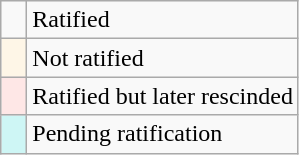<table class="wikitable" style="text-align: left;">
<tr>
<td style="width:10px;"></td>
<td>Ratified</td>
</tr>
<tr>
<td style="width:10px; background:#fef6e7;"></td>
<td>Not ratified</td>
</tr>
<tr>
<td style="width:10px; background:#fee7e6;"></td>
<td>Ratified but later rescinded</td>
</tr>
<tr>
<td style="width:10px; background:#cef6f5;"></td>
<td>Pending ratification</td>
</tr>
</table>
